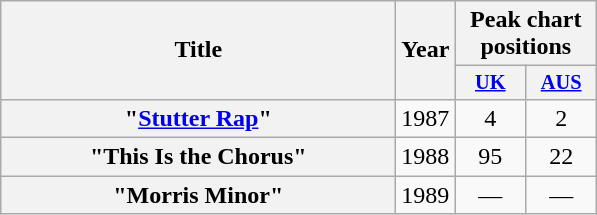<table class="wikitable plainrowheaders" style="text-align:center;" border="1">
<tr>
<th scope="col" rowspan="2" style="width:16em;">Title</th>
<th scope="col" rowspan="2">Year</th>
<th scope="col" colspan="2">Peak chart<br>positions</th>
</tr>
<tr>
<th scope="col" style="width:3em; font-size:85%"><a href='#'>UK</a><br></th>
<th scope="col" style="width:3em; font-size:85%"><a href='#'>AUS</a><br></th>
</tr>
<tr>
<th scope="row">"<a href='#'>Stutter Rap</a>"</th>
<td>1987</td>
<td style="text-align:center;">4</td>
<td style="text-align:center;">2</td>
</tr>
<tr>
<th scope="row">"This Is the Chorus"</th>
<td>1988</td>
<td style="text-align:center;">95</td>
<td style="text-align:center;">22</td>
</tr>
<tr>
<th scope="row">"Morris Minor"</th>
<td>1989</td>
<td style="text-align:center;">—</td>
<td style="text-align:center;">—</td>
</tr>
</table>
